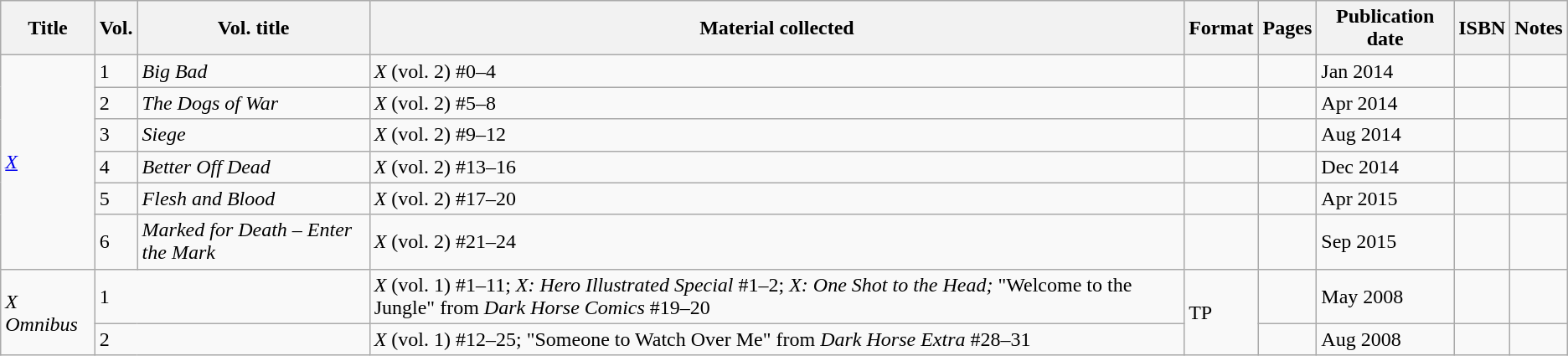<table class="wikitable">
<tr>
<th>Title</th>
<th>Vol.</th>
<th>Vol. title</th>
<th>Material collected</th>
<th>Format</th>
<th>Pages</th>
<th>Publication date</th>
<th>ISBN</th>
<th>Notes</th>
</tr>
<tr>
<td rowspan="6"><em><a href='#'>X</a></em></td>
<td>1</td>
<td><em>Big Bad</em></td>
<td><em>X</em> (vol. 2) #0–4</td>
<td></td>
<td></td>
<td>Jan 2014</td>
<td></td>
<td></td>
</tr>
<tr>
<td>2</td>
<td><em>The Dogs of War</em></td>
<td><em>X</em> (vol. 2) #5–8</td>
<td></td>
<td></td>
<td>Apr 2014</td>
<td></td>
<td></td>
</tr>
<tr>
<td>3</td>
<td><em>Siege</em></td>
<td><em>X</em> (vol. 2) #9–12</td>
<td></td>
<td></td>
<td>Aug 2014</td>
<td></td>
<td></td>
</tr>
<tr>
<td>4</td>
<td><em>Better Off Dead</em></td>
<td><em>X</em> (vol. 2) #13–16</td>
<td></td>
<td></td>
<td>Dec 2014</td>
<td></td>
<td></td>
</tr>
<tr>
<td>5</td>
<td><em>Flesh and Blood</em></td>
<td><em>X</em> (vol. 2) #17–20</td>
<td></td>
<td></td>
<td>Apr 2015</td>
<td></td>
<td></td>
</tr>
<tr>
<td>6</td>
<td><em>Marked for Death – Enter the Mark</em></td>
<td><em>X</em> (vol. 2) #21–24</td>
<td></td>
<td></td>
<td>Sep 2015</td>
<td></td>
<td></td>
</tr>
<tr>
<td rowspan="2"><em>X Omnibus</em></td>
<td colspan="2">1</td>
<td><em>X</em> (vol. 1) #1–11; <em>X: Hero Illustrated Special</em> #1–2; <em>X: One Shot to the Head;</em> "Welcome to the Jungle" from <em>Dark Horse Comics</em> #19–20</td>
<td rowspan="2">TP</td>
<td></td>
<td>May 2008</td>
<td></td>
<td></td>
</tr>
<tr>
<td colspan="2">2</td>
<td><em>X</em> (vol. 1) #12–25; "Someone to Watch Over Me" from <em>Dark Horse Extra</em> #28–31</td>
<td></td>
<td>Aug 2008</td>
<td></td>
<td></td>
</tr>
</table>
